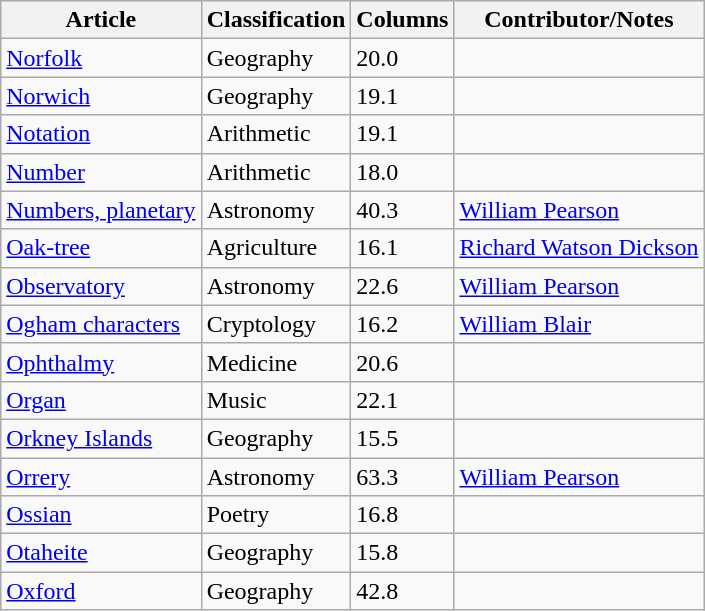<table class="wikitable">
<tr>
<th>Article</th>
<th>Classification</th>
<th>Columns</th>
<th>Contributor/Notes</th>
</tr>
<tr>
<td><a href='#'>Norfolk</a></td>
<td>Geography</td>
<td>20.0</td>
<td></td>
</tr>
<tr>
<td><a href='#'>Norwich</a></td>
<td>Geography</td>
<td>19.1</td>
<td></td>
</tr>
<tr>
<td><a href='#'>Notation</a></td>
<td>Arithmetic</td>
<td>19.1</td>
<td></td>
</tr>
<tr>
<td><a href='#'>Number</a></td>
<td>Arithmetic</td>
<td>18.0</td>
<td></td>
</tr>
<tr>
<td><a href='#'>Numbers, planetary</a></td>
<td>Astronomy</td>
<td>40.3</td>
<td><a href='#'>William Pearson</a></td>
</tr>
<tr>
<td><a href='#'>Oak-tree</a></td>
<td>Agriculture</td>
<td>16.1</td>
<td><a href='#'>Richard Watson Dickson</a></td>
</tr>
<tr>
<td><a href='#'>Observatory</a></td>
<td>Astronomy</td>
<td>22.6</td>
<td><a href='#'>William Pearson</a></td>
</tr>
<tr>
<td><a href='#'>Ogham characters</a></td>
<td>Cryptology</td>
<td>16.2</td>
<td><a href='#'>William Blair</a></td>
</tr>
<tr>
<td><a href='#'>Ophthalmy</a></td>
<td>Medicine</td>
<td>20.6</td>
<td></td>
</tr>
<tr>
<td><a href='#'>Organ</a></td>
<td>Music</td>
<td>22.1</td>
<td></td>
</tr>
<tr>
<td><a href='#'>Orkney Islands</a></td>
<td>Geography</td>
<td>15.5</td>
<td></td>
</tr>
<tr>
<td><a href='#'>Orrery</a></td>
<td>Astronomy</td>
<td>63.3</td>
<td><a href='#'>William Pearson</a></td>
</tr>
<tr>
<td><a href='#'>Ossian</a></td>
<td>Poetry</td>
<td>16.8</td>
<td></td>
</tr>
<tr>
<td><a href='#'>Otaheite</a></td>
<td>Geography</td>
<td>15.8</td>
<td></td>
</tr>
<tr>
<td><a href='#'>Oxford</a></td>
<td>Geography</td>
<td>42.8</td>
<td></td>
</tr>
</table>
